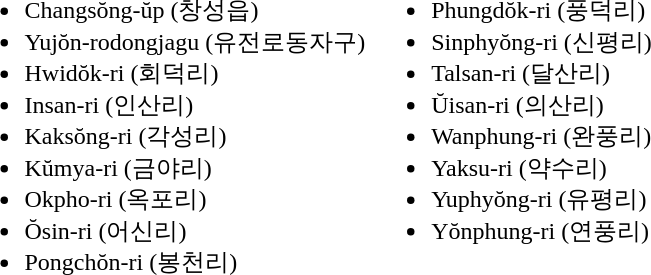<table>
<tr>
<td valign="top"><br><ul><li>Changsŏng-ŭp (창성읍)</li><li>Yujŏn-rodongjagu (유전로동자구)</li><li>Hwidŏk-ri (회덕리)</li><li>Insan-ri (인산리)</li><li>Kaksŏng-ri (각성리)</li><li>Kŭmya-ri (금야리)</li><li>Okpho-ri (옥포리)</li><li>Ŏsin-ri (어신리)</li><li>Pongchŏn-ri (봉천리)</li></ul></td>
<td valign="top"><br><ul><li>Phungdŏk-ri (풍덕리)</li><li>Sinphyŏng-ri (신평리)</li><li>Talsan-ri (달산리)</li><li>Ŭisan-ri (의산리)</li><li>Wanphung-ri (완풍리)</li><li>Yaksu-ri (약수리)</li><li>Yuphyŏng-ri (유평리)</li><li>Yŏnphung-ri (연풍리)</li></ul></td>
</tr>
</table>
